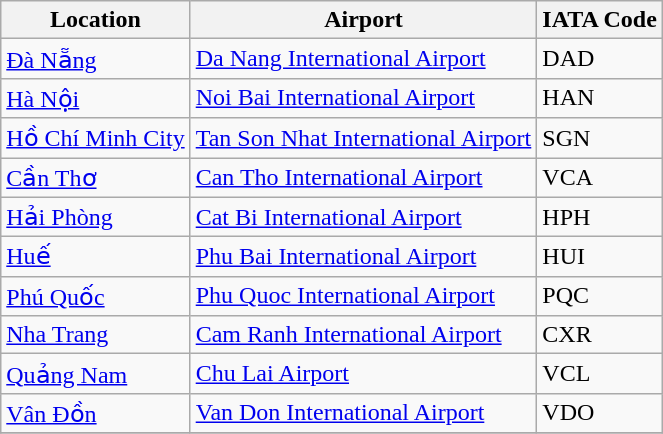<table class="wikitable">
<tr>
<th>Location</th>
<th>Airport</th>
<th>IATA Code</th>
</tr>
<tr>
<td><a href='#'>Đà Nẵng</a></td>
<td><a href='#'>Da Nang International Airport</a></td>
<td>DAD</td>
</tr>
<tr>
<td><a href='#'>Hà Nội</a></td>
<td><a href='#'>Noi Bai International Airport</a></td>
<td>HAN</td>
</tr>
<tr>
<td><a href='#'>Hồ Chí Minh City</a></td>
<td><a href='#'>Tan Son Nhat International Airport</a></td>
<td>SGN</td>
</tr>
<tr>
<td><a href='#'>Cần Thơ</a></td>
<td><a href='#'>Can Tho International Airport</a></td>
<td>VCA</td>
</tr>
<tr>
<td><a href='#'>Hải Phòng</a></td>
<td><a href='#'>Cat Bi International Airport</a></td>
<td>HPH</td>
</tr>
<tr>
<td><a href='#'>Huế</a></td>
<td><a href='#'>Phu Bai International Airport</a></td>
<td>HUI</td>
</tr>
<tr>
<td><a href='#'>Phú Quốc</a></td>
<td><a href='#'>Phu Quoc International Airport</a></td>
<td>PQC</td>
</tr>
<tr>
<td><a href='#'>Nha Trang</a></td>
<td><a href='#'>Cam Ranh International Airport</a></td>
<td>CXR</td>
</tr>
<tr>
<td><a href='#'>Quảng Nam</a></td>
<td><a href='#'>Chu Lai Airport</a></td>
<td>VCL</td>
</tr>
<tr>
<td><a href='#'>Vân Đồn</a></td>
<td><a href='#'>Van Don International Airport</a></td>
<td>VDO</td>
</tr>
<tr>
</tr>
</table>
